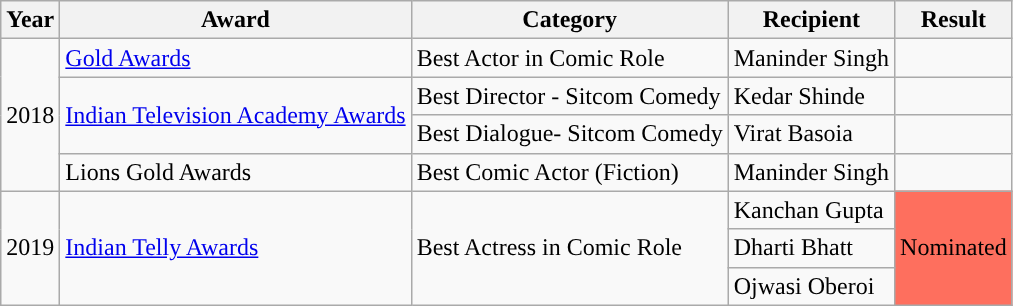<table class="wikitable">
<tr>
<th>Year</th>
<th>Award</th>
<th>Category</th>
<th>Recipient</th>
<th>Result</th>
</tr>
<tr>
<td rowspan="4">2018</td>
<td><a href='#'>Gold Awards</a></td>
<td>Best Actor in Comic Role</td>
<td>Maninder Singh</td>
<td></td>
</tr>
<tr>
<td rowspan="2"><a href='#'>Indian Television Academy Awards</a></td>
<td>Best Director - Sitcom Comedy</td>
<td>Kedar Shinde</td>
<td></td>
</tr>
<tr>
<td>Best Dialogue- Sitcom Comedy</td>
<td>Virat Basoia</td>
<td></td>
</tr>
<tr>
<td>Lions Gold Awards</td>
<td>Best Comic Actor (Fiction)</td>
<td>Maninder Singh</td>
<td></td>
</tr>
<tr>
<td rowspan="3">2019</td>
<td rowspan="3"><a href='#'>Indian Telly Awards</a></td>
<td rowspan="3">Best Actress in Comic Role</td>
<td>Kanchan Gupta</td>
<td style="background:#FE6F5E" rowspan="3">Nominated</td>
</tr>
<tr>
<td>Dharti Bhatt</td>
</tr>
<tr>
<td>Ojwasi Oberoi</td>
</tr>
</table>
